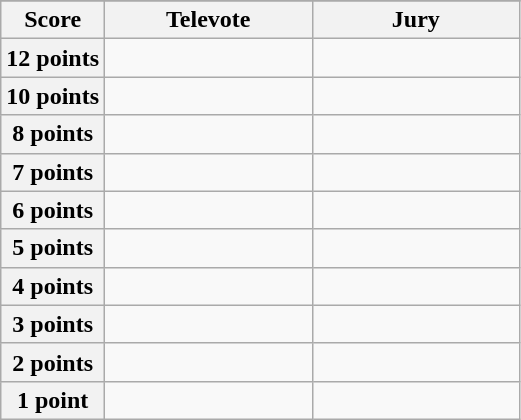<table class="wikitable">
<tr>
</tr>
<tr>
<th scope="col" width="20%">Score</th>
<th scope="col" width="40%">Televote</th>
<th scope="col" width="40%">Jury</th>
</tr>
<tr>
<th scope="row">12 points</th>
<td></td>
<td></td>
</tr>
<tr>
<th scope="row">10 points</th>
<td></td>
<td></td>
</tr>
<tr>
<th scope="row">8 points</th>
<td></td>
<td></td>
</tr>
<tr>
<th scope="row">7 points</th>
<td></td>
<td></td>
</tr>
<tr>
<th scope="row">6 points</th>
<td></td>
<td></td>
</tr>
<tr>
<th scope="row">5 points</th>
<td></td>
<td></td>
</tr>
<tr>
<th scope="row">4 points</th>
<td></td>
<td></td>
</tr>
<tr>
<th scope="row">3 points</th>
<td></td>
<td></td>
</tr>
<tr>
<th scope="row">2 points</th>
<td></td>
<td></td>
</tr>
<tr>
<th scope="row">1 point</th>
<td></td>
<td></td>
</tr>
</table>
